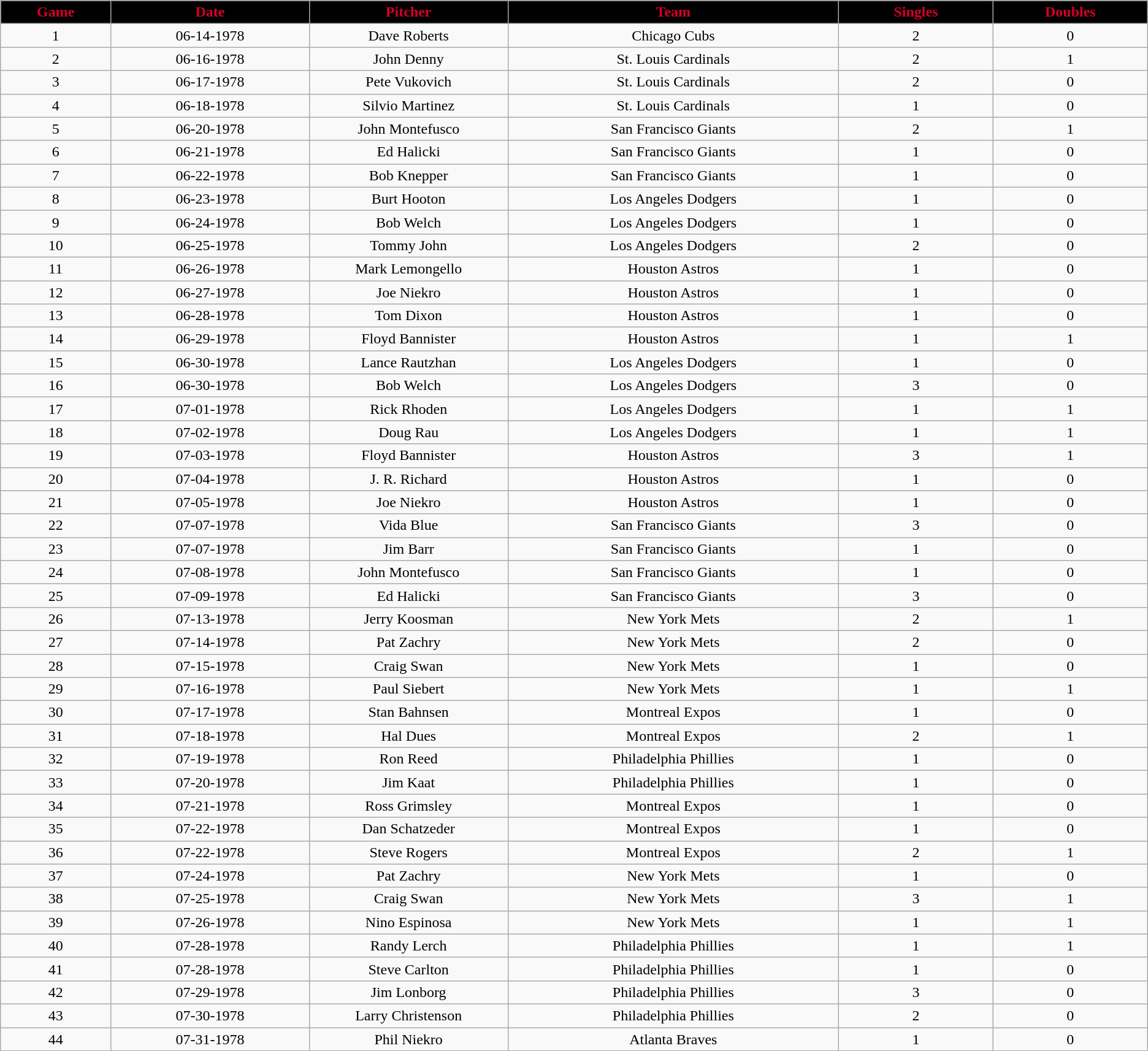<table class="wikitable sortable">
<tr>
<th style="background:black;color:#d40026;" width="5%">Game</th>
<th style="background:black;color:#d40026;" width="9%">Date</th>
<th style="background:black;color:#d40026;" width="9%">Pitcher</th>
<th style="background:black;color:#d40026;" width="15%">Team</th>
<th style="background:black;color:#d40026;" width="7%">Singles</th>
<th style="background:black;color:#d40026;" width="7%">Doubles</th>
</tr>
<tr align="center">
<td>1</td>
<td>06-14-1978</td>
<td>Dave Roberts</td>
<td>Chicago Cubs</td>
<td>2</td>
<td>0</td>
</tr>
<tr align="center">
<td>2</td>
<td>06-16-1978</td>
<td>John Denny</td>
<td>St. Louis Cardinals</td>
<td>2</td>
<td>1</td>
</tr>
<tr align="center">
<td>3</td>
<td>06-17-1978</td>
<td>Pete Vukovich</td>
<td>St. Louis Cardinals</td>
<td>2</td>
<td>0</td>
</tr>
<tr align="center">
<td>4</td>
<td>06-18-1978</td>
<td>Silvio Martinez</td>
<td>St. Louis Cardinals</td>
<td>1</td>
<td>0</td>
</tr>
<tr align="center">
<td>5</td>
<td>06-20-1978</td>
<td>John Montefusco</td>
<td>San Francisco Giants</td>
<td>2</td>
<td>1</td>
</tr>
<tr align="center">
<td>6</td>
<td>06-21-1978</td>
<td>Ed Halicki</td>
<td>San Francisco Giants</td>
<td>1</td>
<td>0</td>
</tr>
<tr align="center">
<td>7</td>
<td>06-22-1978</td>
<td>Bob Knepper</td>
<td>San Francisco Giants</td>
<td>1</td>
<td>0</td>
</tr>
<tr align="center">
<td>8</td>
<td>06-23-1978</td>
<td>Burt Hooton</td>
<td>Los Angeles Dodgers</td>
<td>1</td>
<td>0</td>
</tr>
<tr align="center">
<td>9</td>
<td>06-24-1978</td>
<td>Bob Welch</td>
<td>Los Angeles Dodgers</td>
<td>1</td>
<td>0</td>
</tr>
<tr align="center">
<td>10</td>
<td>06-25-1978</td>
<td>Tommy John</td>
<td>Los Angeles Dodgers</td>
<td>2</td>
<td>0</td>
</tr>
<tr align="center">
<td>11</td>
<td>06-26-1978</td>
<td>Mark Lemongello</td>
<td>Houston Astros</td>
<td>1</td>
<td>0</td>
</tr>
<tr align="center">
<td>12</td>
<td>06-27-1978</td>
<td>Joe Niekro</td>
<td>Houston Astros</td>
<td>1</td>
<td>0</td>
</tr>
<tr align="center">
<td>13</td>
<td>06-28-1978</td>
<td>Tom Dixon</td>
<td>Houston Astros</td>
<td>1</td>
<td>0</td>
</tr>
<tr align="center">
<td>14</td>
<td>06-29-1978</td>
<td>Floyd Bannister</td>
<td>Houston Astros</td>
<td>1</td>
<td>1</td>
</tr>
<tr align="center">
<td>15</td>
<td>06-30-1978</td>
<td>Lance Rautzhan</td>
<td>Los Angeles Dodgers</td>
<td>1</td>
<td>0</td>
</tr>
<tr align="center">
<td>16</td>
<td>06-30-1978</td>
<td>Bob Welch</td>
<td>Los Angeles Dodgers</td>
<td>3</td>
<td>0</td>
</tr>
<tr align="center">
<td>17</td>
<td>07-01-1978</td>
<td>Rick Rhoden</td>
<td>Los Angeles Dodgers</td>
<td>1</td>
<td>1</td>
</tr>
<tr align="center">
<td>18</td>
<td>07-02-1978</td>
<td>Doug Rau</td>
<td>Los Angeles Dodgers</td>
<td>1</td>
<td>1</td>
</tr>
<tr align="center">
<td>19</td>
<td>07-03-1978</td>
<td>Floyd Bannister</td>
<td>Houston Astros</td>
<td>3</td>
<td>1</td>
</tr>
<tr align="center">
<td>20</td>
<td>07-04-1978</td>
<td>J. R. Richard</td>
<td>Houston Astros</td>
<td>1</td>
<td>0</td>
</tr>
<tr align="center">
<td>21</td>
<td>07-05-1978</td>
<td>Joe Niekro</td>
<td>Houston Astros</td>
<td>1</td>
<td>0</td>
</tr>
<tr align="center">
<td>22</td>
<td>07-07-1978</td>
<td>Vida Blue</td>
<td>San Francisco Giants</td>
<td>3</td>
<td>0</td>
</tr>
<tr align="center">
<td>23</td>
<td>07-07-1978</td>
<td>Jim Barr</td>
<td>San Francisco Giants</td>
<td>1</td>
<td>0</td>
</tr>
<tr align="center">
<td>24</td>
<td>07-08-1978</td>
<td>John Montefusco</td>
<td>San Francisco Giants</td>
<td>1</td>
<td>0</td>
</tr>
<tr align="center">
<td>25</td>
<td>07-09-1978</td>
<td>Ed Halicki</td>
<td>San Francisco Giants</td>
<td>3</td>
<td>0</td>
</tr>
<tr align="center">
<td>26</td>
<td>07-13-1978</td>
<td>Jerry Koosman</td>
<td>New York Mets</td>
<td>2</td>
<td>1</td>
</tr>
<tr align="center">
<td>27</td>
<td>07-14-1978</td>
<td>Pat Zachry</td>
<td>New York Mets</td>
<td>2</td>
<td>0</td>
</tr>
<tr align="center">
<td>28</td>
<td>07-15-1978</td>
<td>Craig Swan</td>
<td>New York Mets</td>
<td>1</td>
<td>0</td>
</tr>
<tr align="center">
<td>29</td>
<td>07-16-1978</td>
<td>Paul Siebert</td>
<td>New York Mets</td>
<td>1</td>
<td>1</td>
</tr>
<tr align="center">
<td>30</td>
<td>07-17-1978</td>
<td>Stan Bahnsen</td>
<td>Montreal Expos</td>
<td>1</td>
<td>0</td>
</tr>
<tr align="center">
<td>31</td>
<td>07-18-1978</td>
<td>Hal Dues</td>
<td>Montreal Expos</td>
<td>2</td>
<td>1</td>
</tr>
<tr align="center">
<td>32</td>
<td>07-19-1978</td>
<td>Ron Reed</td>
<td>Philadelphia Phillies</td>
<td>1</td>
<td>0</td>
</tr>
<tr align="center">
<td>33</td>
<td>07-20-1978</td>
<td>Jim Kaat</td>
<td>Philadelphia Phillies</td>
<td>1</td>
<td>0</td>
</tr>
<tr align="center">
<td>34</td>
<td>07-21-1978</td>
<td>Ross Grimsley</td>
<td>Montreal Expos</td>
<td>1</td>
<td>0</td>
</tr>
<tr align="center">
<td>35</td>
<td>07-22-1978</td>
<td>Dan Schatzeder</td>
<td>Montreal Expos</td>
<td>1</td>
<td>0</td>
</tr>
<tr align="center">
<td>36</td>
<td>07-22-1978</td>
<td>Steve Rogers</td>
<td>Montreal Expos</td>
<td>2</td>
<td>1</td>
</tr>
<tr align="center">
<td>37</td>
<td>07-24-1978</td>
<td>Pat Zachry</td>
<td>New York Mets</td>
<td>1</td>
<td>0</td>
</tr>
<tr align="center">
<td>38</td>
<td>07-25-1978</td>
<td>Craig Swan</td>
<td>New York Mets</td>
<td>3</td>
<td>1</td>
</tr>
<tr align="center">
<td>39</td>
<td>07-26-1978</td>
<td>Nino Espinosa</td>
<td>New York Mets</td>
<td>1</td>
<td>1</td>
</tr>
<tr align="center">
<td>40</td>
<td>07-28-1978</td>
<td>Randy Lerch</td>
<td>Philadelphia Phillies</td>
<td>1</td>
<td>1</td>
</tr>
<tr align="center">
<td>41</td>
<td>07-28-1978</td>
<td>Steve Carlton</td>
<td>Philadelphia Phillies</td>
<td>1</td>
<td>0</td>
</tr>
<tr align="center">
<td>42</td>
<td>07-29-1978</td>
<td>Jim Lonborg</td>
<td>Philadelphia Phillies</td>
<td>3</td>
<td>0</td>
</tr>
<tr align="center">
<td>43</td>
<td>07-30-1978</td>
<td>Larry Christenson</td>
<td>Philadelphia Phillies</td>
<td>2</td>
<td>0</td>
</tr>
<tr align="center">
<td>44</td>
<td>07-31-1978</td>
<td>Phil Niekro</td>
<td>Atlanta Braves</td>
<td>1</td>
<td>0</td>
</tr>
<tr align="center">
</tr>
</table>
